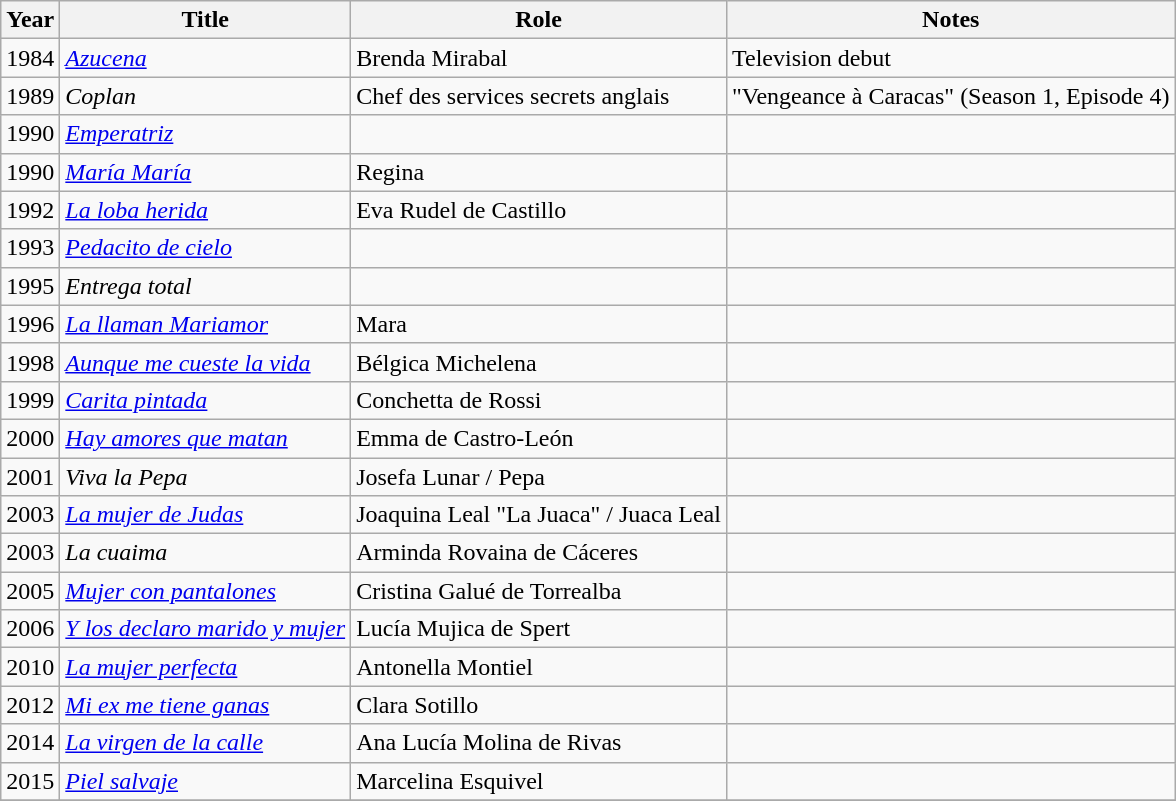<table class="wikitable sortable">
<tr>
<th>Year</th>
<th>Title</th>
<th>Role</th>
<th>Notes</th>
</tr>
<tr>
<td>1984</td>
<td><em><a href='#'>Azucena</a></em></td>
<td>Brenda Mirabal</td>
<td>Television debut</td>
</tr>
<tr>
<td>1989</td>
<td><em>Coplan</em></td>
<td>Chef des services secrets anglais</td>
<td>"Vengeance à Caracas" (Season 1, Episode 4)</td>
</tr>
<tr>
<td>1990</td>
<td><em><a href='#'>Emperatriz</a></em></td>
<td></td>
<td></td>
</tr>
<tr>
<td>1990</td>
<td><em><a href='#'>María María</a></em></td>
<td>Regina</td>
<td></td>
</tr>
<tr>
<td>1992</td>
<td><em><a href='#'>La loba herida</a></em></td>
<td>Eva Rudel de Castillo</td>
<td></td>
</tr>
<tr>
<td>1993</td>
<td><em><a href='#'>Pedacito de cielo</a></em></td>
<td></td>
<td></td>
</tr>
<tr>
<td>1995</td>
<td><em>Entrega total</em></td>
<td></td>
<td></td>
</tr>
<tr>
<td>1996</td>
<td><em><a href='#'>La llaman Mariamor</a></em></td>
<td>Mara</td>
<td></td>
</tr>
<tr>
<td>1998</td>
<td><em><a href='#'>Aunque me cueste la vida</a></em></td>
<td>Bélgica Michelena</td>
<td></td>
</tr>
<tr>
<td>1999</td>
<td><em><a href='#'>Carita pintada</a></em></td>
<td>Conchetta de Rossi</td>
<td></td>
</tr>
<tr>
<td>2000</td>
<td><em><a href='#'>Hay amores que matan</a></em></td>
<td>Emma de Castro-León</td>
<td></td>
</tr>
<tr>
<td>2001</td>
<td><em>Viva la Pepa</em></td>
<td>Josefa Lunar / Pepa</td>
<td></td>
</tr>
<tr>
<td>2003</td>
<td><em><a href='#'>La mujer de Judas</a></em></td>
<td>Joaquina Leal "La Juaca" / Juaca Leal</td>
<td></td>
</tr>
<tr>
<td>2003</td>
<td><em>La cuaima</em></td>
<td>Arminda Rovaina de Cáceres</td>
<td></td>
</tr>
<tr>
<td>2005</td>
<td><em><a href='#'>Mujer con pantalones</a></em></td>
<td>Cristina Galué de Torrealba</td>
<td></td>
</tr>
<tr>
<td>2006</td>
<td><em><a href='#'>Y los declaro marido y mujer</a></em></td>
<td>Lucía Mujica de Spert</td>
<td></td>
</tr>
<tr>
<td>2010</td>
<td><em><a href='#'>La mujer perfecta</a></em></td>
<td>Antonella Montiel</td>
<td></td>
</tr>
<tr>
<td>2012</td>
<td><em><a href='#'>Mi ex me tiene ganas</a></em></td>
<td>Clara Sotillo</td>
<td></td>
</tr>
<tr>
<td>2014</td>
<td><em><a href='#'>La virgen de la calle</a></em></td>
<td>Ana Lucía Molina de Rivas</td>
<td></td>
</tr>
<tr>
<td>2015</td>
<td><em><a href='#'>Piel salvaje</a></em></td>
<td>Marcelina Esquivel</td>
<td></td>
</tr>
<tr>
</tr>
</table>
